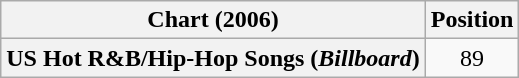<table class="wikitable plainrowheaders" style="text-align:center">
<tr>
<th scope="col">Chart (2006)</th>
<th scope="col">Position</th>
</tr>
<tr>
<th scope="row">US Hot R&B/Hip-Hop Songs (<em>Billboard</em>)</th>
<td>89</td>
</tr>
</table>
